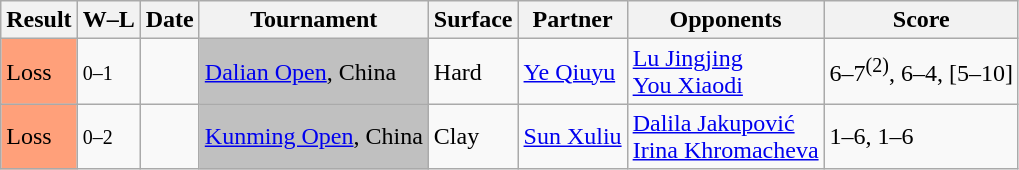<table class="sortable wikitable">
<tr>
<th>Result</th>
<th class="unsortable">W–L</th>
<th>Date</th>
<th>Tournament</th>
<th>Surface</th>
<th>Partner</th>
<th>Opponents</th>
<th class="unsortable">Score</th>
</tr>
<tr>
<td bgcolor=ffa07a>Loss</td>
<td><small>0–1</small></td>
<td><a href='#'></a></td>
<td style="background:silver;"><a href='#'>Dalian Open</a>, China</td>
<td>Hard</td>
<td> <a href='#'>Ye Qiuyu</a></td>
<td> <a href='#'>Lu Jingjing</a> <br>  <a href='#'>You Xiaodi</a></td>
<td>6–7<sup>(2)</sup>, 6–4, [5–10]</td>
</tr>
<tr>
<td bgcolor=ffa07a>Loss</td>
<td><small>0–2</small></td>
<td><a href='#'></a></td>
<td style="background:silver;"><a href='#'>Kunming Open</a>, China</td>
<td>Clay</td>
<td> <a href='#'>Sun Xuliu</a></td>
<td> <a href='#'>Dalila Jakupović</a> <br>  <a href='#'>Irina Khromacheva</a></td>
<td>1–6, 1–6</td>
</tr>
</table>
